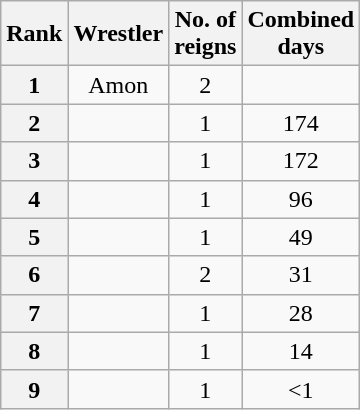<table class="wikitable sortable" style="text-align: center">
<tr>
<th>Rank</th>
<th>Wrestler</th>
<th>No. of<br>reigns</th>
<th>Combined<br>days</th>
</tr>
<tr>
<th>1</th>
<td>Amon</td>
<td>2</td>
<td></td>
</tr>
<tr>
<th>2</th>
<td></td>
<td>1</td>
<td>174</td>
</tr>
<tr>
<th>3</th>
<td></td>
<td>1</td>
<td>172</td>
</tr>
<tr>
<th>4</th>
<td></td>
<td>1</td>
<td>96</td>
</tr>
<tr>
<th>5</th>
<td></td>
<td>1</td>
<td>49</td>
</tr>
<tr>
<th>6</th>
<td></td>
<td>2</td>
<td>31</td>
</tr>
<tr>
<th>7</th>
<td></td>
<td>1</td>
<td>28</td>
</tr>
<tr>
<th>8</th>
<td></td>
<td>1</td>
<td>14</td>
</tr>
<tr>
<th>9</th>
<td></td>
<td>1</td>
<td><1</td>
</tr>
</table>
